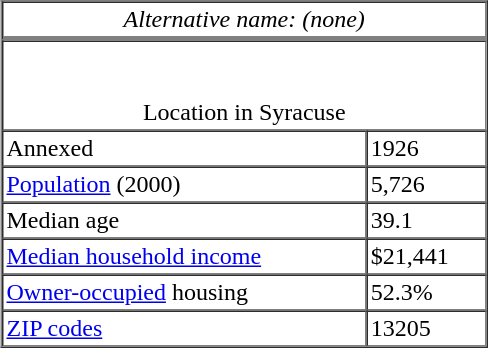<table border="1" cellpadding="2" cellspacing="0" align="right" width="325px" style="margin:0 0 1em 1em">
<tr>
<td align="center" colspan=2 style="border-bottom:3px solid gray;"><span><em>Alternative name: (none)</em></span></td>
</tr>
<tr>
<td align="center" bgcolor="white" colspan=2><br><br>Location in Syracuse</td>
</tr>
<tr>
<td>Annexed</td>
<td>1926</td>
</tr>
<tr>
<td><a href='#'>Population</a> (2000)</td>
<td>5,726</td>
</tr>
<tr>
<td>Median age</td>
<td>39.1</td>
</tr>
<tr>
<td><a href='#'>Median household income</a></td>
<td>$21,441</td>
</tr>
<tr>
<td><a href='#'>Owner-occupied</a> housing</td>
<td>52.3%</td>
</tr>
<tr>
<td><a href='#'>ZIP codes</a></td>
<td>13205</td>
</tr>
</table>
